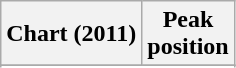<table class="wikitable sortable plainrowheaders" style="text-align:center;">
<tr>
<th>Chart (2011)</th>
<th>Peak<br>position</th>
</tr>
<tr>
</tr>
<tr>
</tr>
<tr>
</tr>
<tr>
</tr>
</table>
